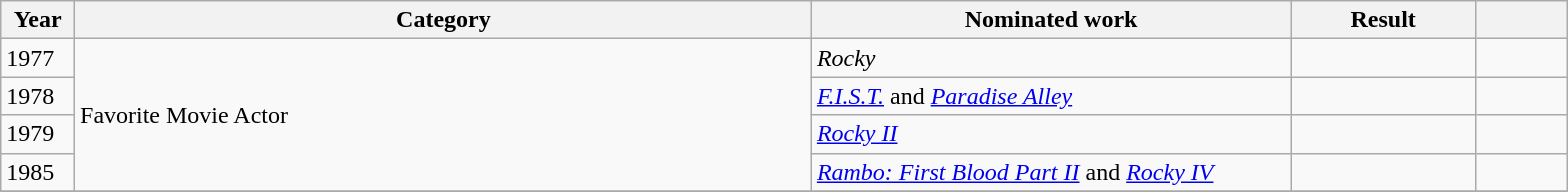<table class=wikitable class="wikitable sortable">
<tr>
<th width=4%>Year</th>
<th width=40%>Category</th>
<th width=26%>Nominated work</th>
<th width=10%>Result</th>
<th width=5%></th>
</tr>
<tr>
<td>1977</td>
<td rowspan="4">Favorite Movie Actor</td>
<td><em>Rocky</em></td>
<td></td>
<td></td>
</tr>
<tr>
<td>1978</td>
<td><em><a href='#'>F.I.S.T.</a></em> and <em><a href='#'>Paradise Alley</a></em></td>
<td></td>
<td></td>
</tr>
<tr>
<td>1979</td>
<td><em><a href='#'>Rocky II</a></em></td>
<td></td>
<td></td>
</tr>
<tr>
<td>1985</td>
<td><em><a href='#'>Rambo: First Blood Part II</a></em> and <em><a href='#'>Rocky IV</a></em></td>
<td></td>
<td></td>
</tr>
<tr>
</tr>
</table>
